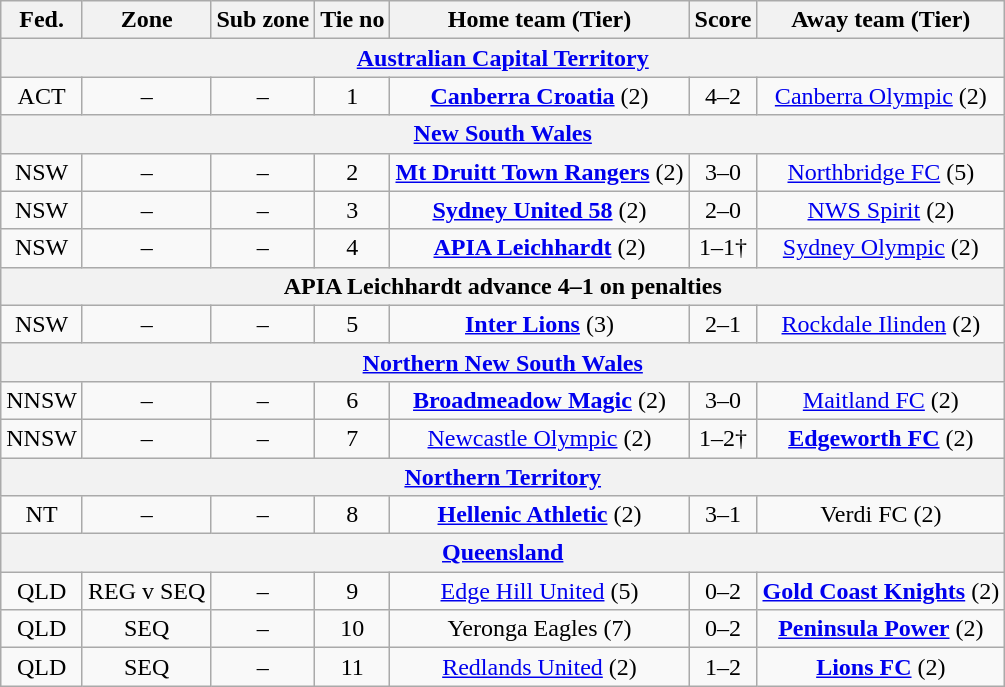<table class="wikitable" style="text-align:center">
<tr>
<th>Fed.</th>
<th>Zone</th>
<th>Sub zone</th>
<th>Tie no</th>
<th>Home team (Tier)</th>
<th>Score</th>
<th>Away team (Tier)</th>
</tr>
<tr>
<th colspan=7><a href='#'>Australian Capital Territory</a></th>
</tr>
<tr>
<td>ACT</td>
<td>–</td>
<td>–</td>
<td>1</td>
<td><strong><a href='#'>Canberra Croatia</a></strong> (2)</td>
<td>4–2</td>
<td><a href='#'>Canberra Olympic</a> (2)</td>
</tr>
<tr>
<th colspan=7><a href='#'>New South Wales</a></th>
</tr>
<tr>
<td>NSW</td>
<td>–</td>
<td>–</td>
<td>2</td>
<td><strong><a href='#'>Mt Druitt Town Rangers</a></strong> (2)</td>
<td>3–0</td>
<td><a href='#'>Northbridge FC</a> (5)</td>
</tr>
<tr>
<td>NSW</td>
<td>–</td>
<td>–</td>
<td>3</td>
<td><strong><a href='#'>Sydney United 58</a></strong> (2)</td>
<td>2–0</td>
<td><a href='#'>NWS Spirit</a> (2)</td>
</tr>
<tr>
<td>NSW</td>
<td>–</td>
<td>–</td>
<td>4</td>
<td><strong><a href='#'>APIA Leichhardt</a></strong> (2)</td>
<td>1–1†</td>
<td><a href='#'>Sydney Olympic</a> (2)</td>
</tr>
<tr>
<th colspan=7>APIA Leichhardt advance 4–1 on penalties</th>
</tr>
<tr>
<td>NSW</td>
<td>–</td>
<td>–</td>
<td>5</td>
<td><strong><a href='#'>Inter Lions</a></strong> (3)</td>
<td>2–1</td>
<td><a href='#'>Rockdale Ilinden</a> (2)</td>
</tr>
<tr>
<th colspan=7><a href='#'>Northern New South Wales</a></th>
</tr>
<tr>
<td>NNSW</td>
<td>–</td>
<td>–</td>
<td>6</td>
<td><strong><a href='#'>Broadmeadow Magic</a></strong> (2)</td>
<td>3–0</td>
<td><a href='#'>Maitland FC</a> (2)</td>
</tr>
<tr>
<td>NNSW</td>
<td>–</td>
<td>–</td>
<td>7</td>
<td><a href='#'>Newcastle Olympic</a> (2)</td>
<td>1–2†</td>
<td><strong><a href='#'>Edgeworth FC</a></strong> (2)</td>
</tr>
<tr>
<th colspan=7><a href='#'>Northern Territory</a></th>
</tr>
<tr>
<td>NT</td>
<td>–</td>
<td>–</td>
<td>8</td>
<td><strong><a href='#'>Hellenic Athletic</a></strong> (2)</td>
<td>3–1</td>
<td>Verdi FC (2)</td>
</tr>
<tr>
<th colspan=7><a href='#'>Queensland</a></th>
</tr>
<tr>
<td>QLD</td>
<td>REG v SEQ</td>
<td>–</td>
<td>9</td>
<td><a href='#'>Edge Hill United</a> (5)</td>
<td>0–2</td>
<td><strong><a href='#'>Gold Coast Knights</a></strong> (2)</td>
</tr>
<tr>
<td>QLD</td>
<td>SEQ</td>
<td>–</td>
<td>10</td>
<td>Yeronga Eagles (7)</td>
<td>0–2</td>
<td><strong><a href='#'>Peninsula Power</a></strong> (2)</td>
</tr>
<tr>
<td>QLD</td>
<td>SEQ</td>
<td>–</td>
<td>11</td>
<td><a href='#'>Redlands United</a> (2)</td>
<td>1–2</td>
<td><strong><a href='#'>Lions FC</a></strong> (2)</td>
</tr>
</table>
